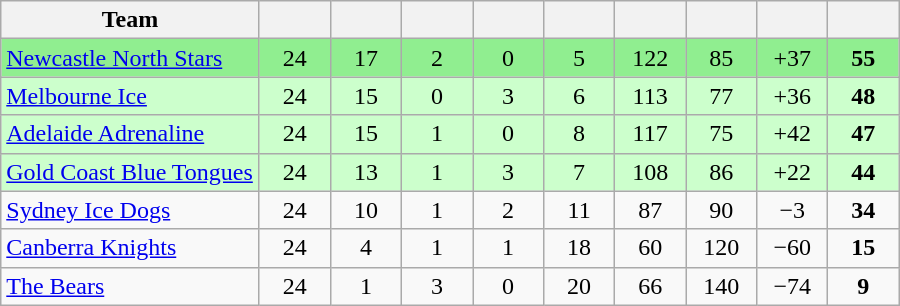<table class="wikitable" style="text-align:center;">
<tr>
<th width=165>Team</th>
<th width=40></th>
<th width=40></th>
<th width=40></th>
<th width=40></th>
<th width=40></th>
<th width=40></th>
<th width=40></th>
<th width=40></th>
<th width=40></th>
</tr>
<tr style="background:#90EE90;">
<td style="text-align:left;"><a href='#'>Newcastle North Stars</a></td>
<td>24</td>
<td>17</td>
<td>2</td>
<td>0</td>
<td>5</td>
<td>122</td>
<td>85</td>
<td>+37</td>
<td><strong>55</strong></td>
</tr>
<tr style="background:#ccffcc;">
<td style="text-align:left;"><a href='#'>Melbourne Ice</a></td>
<td>24</td>
<td>15</td>
<td>0</td>
<td>3</td>
<td>6</td>
<td>113</td>
<td>77</td>
<td>+36</td>
<td><strong>48</strong></td>
</tr>
<tr style="background:#ccffcc;">
<td style="text-align:left;"><a href='#'>Adelaide Adrenaline</a></td>
<td>24</td>
<td>15</td>
<td>1</td>
<td>0</td>
<td>8</td>
<td>117</td>
<td>75</td>
<td>+42</td>
<td><strong>47</strong></td>
</tr>
<tr style="background:#ccffcc;">
<td style="text-align:left;"><a href='#'>Gold Coast Blue Tongues</a></td>
<td>24</td>
<td>13</td>
<td>1</td>
<td>3</td>
<td>7</td>
<td>108</td>
<td>86</td>
<td>+22</td>
<td><strong>44</strong></td>
</tr>
<tr>
<td style="text-align:left;"><a href='#'>Sydney Ice Dogs</a></td>
<td>24</td>
<td>10</td>
<td>1</td>
<td>2</td>
<td>11</td>
<td>87</td>
<td>90</td>
<td>−3</td>
<td><strong>34</strong></td>
</tr>
<tr>
<td style="text-align:left;"><a href='#'>Canberra Knights</a></td>
<td>24</td>
<td>4</td>
<td>1</td>
<td>1</td>
<td>18</td>
<td>60</td>
<td>120</td>
<td>−60</td>
<td><strong>15</strong></td>
</tr>
<tr>
<td style="text-align:left;"><a href='#'>The Bears</a></td>
<td>24</td>
<td>1</td>
<td>3</td>
<td>0</td>
<td>20</td>
<td>66</td>
<td>140</td>
<td>−74</td>
<td><strong>9</strong></td>
</tr>
</table>
